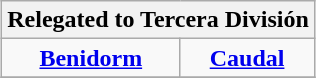<table class="wikitable" style="text-align: center; margin: 0 auto;">
<tr>
<th colspan="2">Relegated to Tercera División</th>
</tr>
<tr>
<td><strong><a href='#'>Benidorm</a></strong></td>
<td><strong><a href='#'>Caudal</a></strong></td>
</tr>
<tr>
</tr>
</table>
